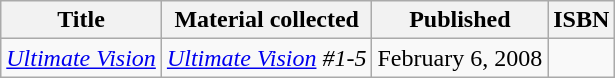<table class="wikitable">
<tr>
<th>Title</th>
<th>Material collected</th>
<th>Published</th>
<th>ISBN</th>
</tr>
<tr>
<td><em><a href='#'>Ultimate Vision</a></em></td>
<td><em><a href='#'>Ultimate Vision</a> #1-5</em></td>
<td>February 6, 2008</td>
<td></td>
</tr>
</table>
